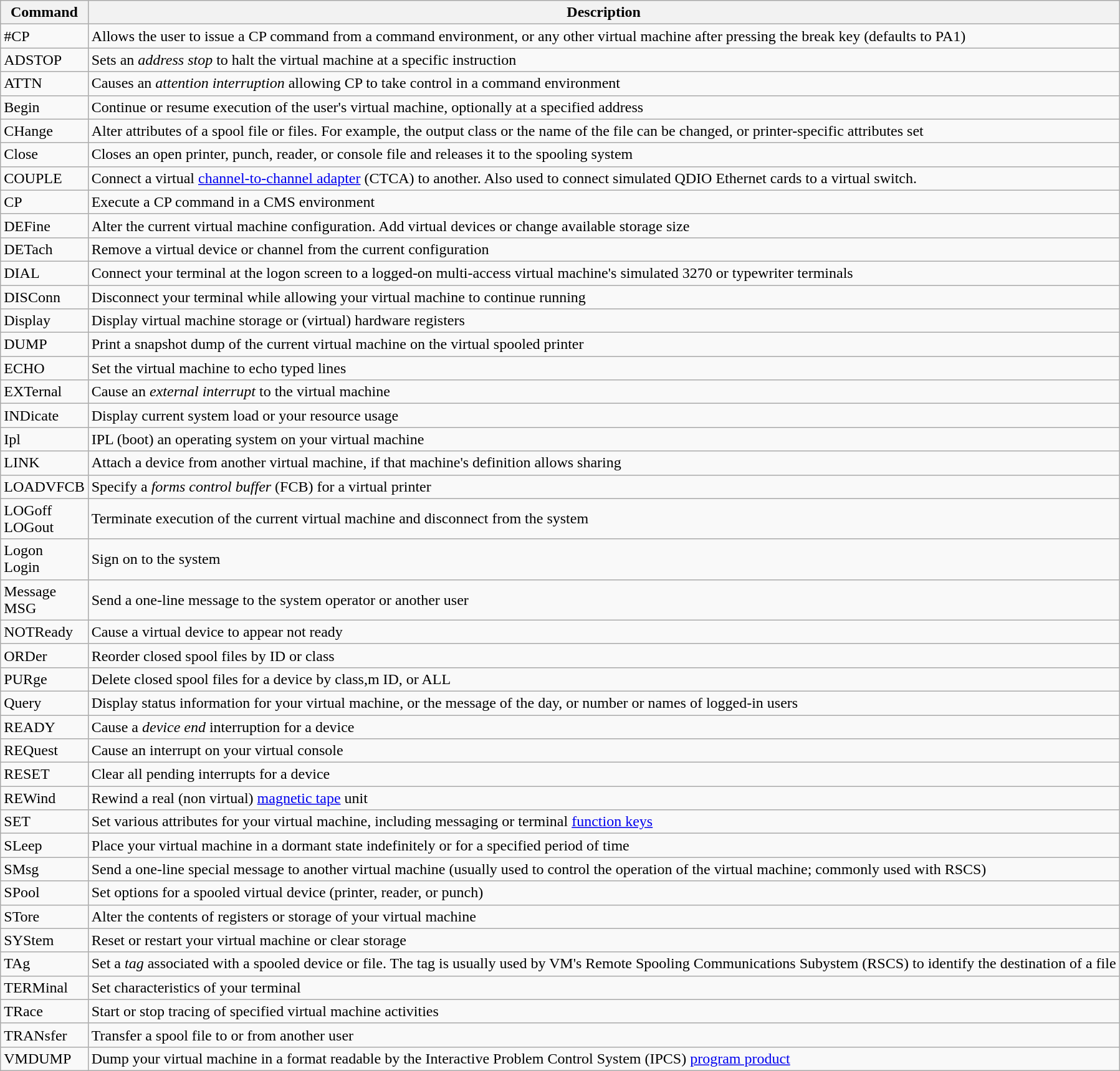<table class="wikitable">
<tr>
<th>Command</th>
<th>Description</th>
</tr>
<tr>
<td>#CP</td>
<td>Allows the user to issue a CP command from a command environment, or any other virtual machine after pressing the break key (defaults to PA1)</td>
</tr>
<tr>
<td>ADSTOP</td>
<td>Sets an <em>address stop</em> to halt the virtual machine at a specific instruction</td>
</tr>
<tr>
<td>ATTN</td>
<td>Causes an <em>attention interruption</em> allowing CP to take control in a command environment</td>
</tr>
<tr>
<td>Begin</td>
<td>Continue or resume execution of the user's virtual machine, optionally at a specified address</td>
</tr>
<tr>
<td>CHange</td>
<td>Alter attributes of a spool file or files. For example, the output class or the name of the file can be changed, or printer-specific attributes set</td>
</tr>
<tr>
<td>Close</td>
<td>Closes an open printer, punch, reader, or console file and releases it to the spooling system</td>
</tr>
<tr>
<td>COUPLE</td>
<td>Connect a virtual <a href='#'>channel-to-channel adapter</a> (CTCA) to another. Also used to connect simulated QDIO Ethernet cards to a virtual switch.</td>
</tr>
<tr>
<td>CP</td>
<td>Execute a CP command in a CMS environment</td>
</tr>
<tr>
<td>DEFine</td>
<td>Alter the current virtual machine configuration. Add virtual devices or change available storage size</td>
</tr>
<tr>
<td>DETach</td>
<td>Remove a virtual device or channel from the current configuration</td>
</tr>
<tr>
<td>DIAL</td>
<td>Connect your terminal at the logon screen to a logged-on multi-access virtual machine's simulated 3270 or typewriter terminals</td>
</tr>
<tr>
<td>DISConn</td>
<td>Disconnect your terminal while allowing your virtual machine to continue running</td>
</tr>
<tr>
<td>Display</td>
<td>Display virtual machine storage or (virtual) hardware registers</td>
</tr>
<tr>
<td>DUMP</td>
<td>Print a snapshot dump of the current virtual machine on the virtual spooled printer</td>
</tr>
<tr>
<td>ECHO</td>
<td>Set the virtual machine to echo typed lines</td>
</tr>
<tr>
<td>EXTernal</td>
<td>Cause an <em>external interrupt</em> to the virtual machine</td>
</tr>
<tr>
<td>INDicate</td>
<td>Display current system load or your resource usage</td>
</tr>
<tr>
<td>Ipl</td>
<td>IPL (boot) an operating system on your virtual machine</td>
</tr>
<tr>
<td>LINK</td>
<td>Attach a device from another virtual machine, if that machine's definition allows sharing</td>
</tr>
<tr>
<td>LOADVFCB</td>
<td>Specify a <em>forms control buffer</em> (FCB) for a virtual printer</td>
</tr>
<tr>
<td>LOGoff<br>LOGout</td>
<td>Terminate execution of the current virtual machine and disconnect from the system</td>
</tr>
<tr>
<td>Logon<br>Login</td>
<td>Sign on to the system</td>
</tr>
<tr>
<td>Message<br>MSG</td>
<td>Send a one-line message to the system operator or another user</td>
</tr>
<tr>
<td>NOTReady</td>
<td>Cause a virtual device to appear not ready</td>
</tr>
<tr>
<td>ORDer</td>
<td>Reorder closed spool files by ID or class</td>
</tr>
<tr>
<td>PURge</td>
<td>Delete closed spool files for a device by class,m ID, or ALL</td>
</tr>
<tr>
<td>Query</td>
<td>Display status information for your virtual machine, or the message of the day, or number or names of logged-in users</td>
</tr>
<tr>
<td>READY</td>
<td>Cause a <em>device end</em> interruption for a device</td>
</tr>
<tr>
<td>REQuest</td>
<td>Cause an interrupt on your virtual console</td>
</tr>
<tr>
<td>RESET</td>
<td>Clear all pending interrupts for a device</td>
</tr>
<tr>
<td>REWind</td>
<td>Rewind a real (non virtual) <a href='#'>magnetic tape</a> unit</td>
</tr>
<tr>
<td>SET</td>
<td>Set various attributes for your virtual machine, including messaging or terminal <a href='#'>function keys</a></td>
</tr>
<tr>
<td>SLeep</td>
<td>Place your virtual machine in a dormant state indefinitely or for a specified period of time</td>
</tr>
<tr>
<td>SMsg</td>
<td>Send a one-line special message to another virtual machine (usually used to control the operation of the virtual machine; commonly used with RSCS)</td>
</tr>
<tr>
<td>SPool</td>
<td>Set options for a spooled virtual device (printer, reader, or punch)</td>
</tr>
<tr>
<td>STore</td>
<td>Alter the contents of registers or storage of your virtual machine</td>
</tr>
<tr>
<td>SYStem</td>
<td>Reset or restart your virtual machine or clear storage</td>
</tr>
<tr>
<td>TAg</td>
<td>Set a <em>tag</em> associated with a spooled device or file. The tag is usually used by VM's Remote Spooling Communications Subystem (RSCS) to identify the destination of a file</td>
</tr>
<tr>
<td>TERMinal</td>
<td>Set characteristics of your terminal</td>
</tr>
<tr>
<td>TRace</td>
<td>Start or stop tracing of specified virtual machine activities</td>
</tr>
<tr>
<td>TRANsfer</td>
<td>Transfer a spool file to or from another user</td>
</tr>
<tr>
<td>VMDUMP</td>
<td>Dump your virtual machine in a format readable by the Interactive Problem Control System (IPCS) <a href='#'>program product</a></td>
</tr>
</table>
